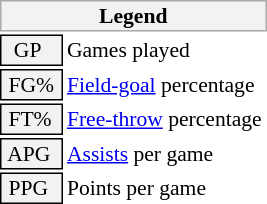<table class="toccolours" style="font-size: 90%; white-space: nowrap;">
<tr>
<th colspan="6" style="background:#f2f2f2; border:1px solid #aaa;">Legend</th>
</tr>
<tr>
<td style="background:#f2f2f2; border:1px solid black;">  GP</td>
<td>Games played</td>
</tr>
<tr>
<td style="background:#f2f2f2; border:1px solid black;"> FG% </td>
<td style="padding-right: 8px"><a href='#'>Field-goal</a> percentage</td>
</tr>
<tr>
<td style="background:#f2f2f2; border:1px solid black;"> FT% </td>
<td><a href='#'>Free-throw</a> percentage</td>
</tr>
<tr>
<td style="background:#f2f2f2; border:1px solid black;"> APG </td>
<td><a href='#'>Assists</a> per game</td>
</tr>
<tr>
<td style="background:#f2f2f2; border:1px solid black;"> PPG </td>
<td>Points per game</td>
</tr>
<tr>
</tr>
</table>
